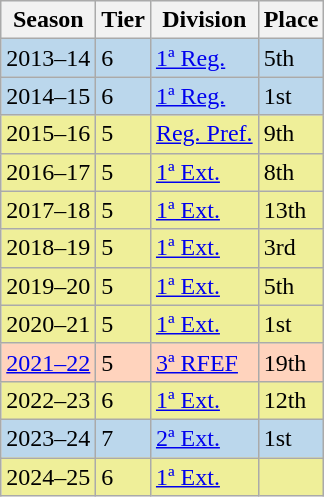<table class="wikitable">
<tr style="background:#f0f6fa;">
<th>Season</th>
<th>Tier</th>
<th>Division</th>
<th>Place</th>
</tr>
<tr>
<td style="background:#BBD7EC;">2013–14</td>
<td style="background:#BBD7EC;">6</td>
<td style="background:#BBD7EC;"><a href='#'>1ª Reg.</a></td>
<td style="background:#BBD7EC;">5th</td>
</tr>
<tr>
<td style="background:#BBD7EC;">2014–15</td>
<td style="background:#BBD7EC;">6</td>
<td style="background:#BBD7EC;"><a href='#'>1ª Reg.</a></td>
<td style="background:#BBD7EC;">1st</td>
</tr>
<tr>
<td style="background:#EFEF99;">2015–16</td>
<td style="background:#EFEF99;">5</td>
<td style="background:#EFEF99;"><a href='#'>Reg. Pref.</a></td>
<td style="background:#EFEF99;">9th</td>
</tr>
<tr>
<td style="background:#EFEF99;">2016–17</td>
<td style="background:#EFEF99;">5</td>
<td style="background:#EFEF99;"><a href='#'>1ª Ext.</a></td>
<td style="background:#EFEF99;">8th</td>
</tr>
<tr>
<td style="background:#EFEF99;">2017–18</td>
<td style="background:#EFEF99;">5</td>
<td style="background:#EFEF99;"><a href='#'>1ª Ext.</a></td>
<td style="background:#EFEF99;">13th</td>
</tr>
<tr>
<td style="background:#EFEF99;">2018–19</td>
<td style="background:#EFEF99;">5</td>
<td style="background:#EFEF99;"><a href='#'>1ª Ext.</a></td>
<td style="background:#EFEF99;">3rd</td>
</tr>
<tr>
<td style="background:#EFEF99;">2019–20</td>
<td style="background:#EFEF99;">5</td>
<td style="background:#EFEF99;"><a href='#'>1ª Ext.</a></td>
<td style="background:#EFEF99;">5th</td>
</tr>
<tr>
<td style="background:#EFEF99;">2020–21</td>
<td style="background:#EFEF99;">5</td>
<td style="background:#EFEF99;"><a href='#'>1ª Ext.</a></td>
<td style="background:#EFEF99;">1st</td>
</tr>
<tr>
<td style="background:#FFD3BD;"><a href='#'>2021–22</a></td>
<td style="background:#FFD3BD;">5</td>
<td style="background:#FFD3BD;"><a href='#'>3ª RFEF</a></td>
<td style="background:#FFD3BD;">19th</td>
</tr>
<tr>
<td style="background:#EFEF99;">2022–23</td>
<td style="background:#EFEF99;">6</td>
<td style="background:#EFEF99;"><a href='#'>1ª Ext.</a></td>
<td style="background:#EFEF99;">12th</td>
</tr>
<tr>
<td style="background:#BBD7EC;">2023–24</td>
<td style="background:#BBD7EC;">7</td>
<td style="background:#BBD7EC;"><a href='#'>2ª Ext.</a></td>
<td style="background:#BBD7EC;">1st</td>
</tr>
<tr>
<td style="background:#EFEF99;">2024–25</td>
<td style="background:#EFEF99;">6</td>
<td style="background:#EFEF99;"><a href='#'>1ª Ext.</a></td>
<td style="background:#EFEF99;"></td>
</tr>
</table>
